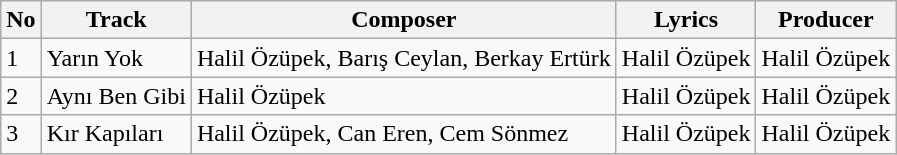<table class="wikitable">
<tr>
<th style="text-align:center;">No</th>
<th style="text-align:center;">Track</th>
<th style="text-align:center;">Composer</th>
<th style="text-align:center;">Lyrics</th>
<th style="text-align:center;">Producer</th>
</tr>
<tr>
<td>1</td>
<td>Yarın Yok</td>
<td>Halil Özüpek, Barış Ceylan, Berkay Ertürk</td>
<td>Halil Özüpek</td>
<td>Halil Özüpek</td>
</tr>
<tr>
<td>2</td>
<td>Aynı Ben Gibi</td>
<td>Halil Özüpek</td>
<td>Halil Özüpek</td>
<td>Halil Özüpek</td>
</tr>
<tr>
<td>3</td>
<td>Kır Kapıları</td>
<td>Halil Özüpek, Can Eren, Cem Sönmez</td>
<td>Halil Özüpek</td>
<td>Halil Özüpek</td>
</tr>
</table>
